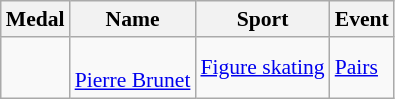<table class="wikitable sortable" style="font-size:90%">
<tr>
<th>Medal</th>
<th>Name</th>
<th>Sport</th>
<th>Event</th>
</tr>
<tr>
<td></td>
<td> <br> <a href='#'>Pierre Brunet</a></td>
<td><a href='#'>Figure skating</a></td>
<td><a href='#'>Pairs</a></td>
</tr>
</table>
